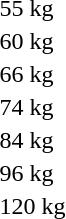<table>
<tr>
<td>55 kg</td>
<td></td>
<td></td>
<td></td>
</tr>
<tr>
<td>60 kg</td>
<td></td>
<td></td>
<td></td>
</tr>
<tr>
<td>66 kg</td>
<td></td>
<td></td>
<td></td>
</tr>
<tr>
<td>74 kg</td>
<td></td>
<td></td>
<td></td>
</tr>
<tr>
<td>84 kg</td>
<td></td>
<td></td>
<td></td>
</tr>
<tr>
<td>96 kg</td>
<td></td>
<td></td>
<td></td>
</tr>
<tr>
<td>120 kg</td>
<td></td>
<td></td>
<td></td>
</tr>
<tr>
</tr>
</table>
